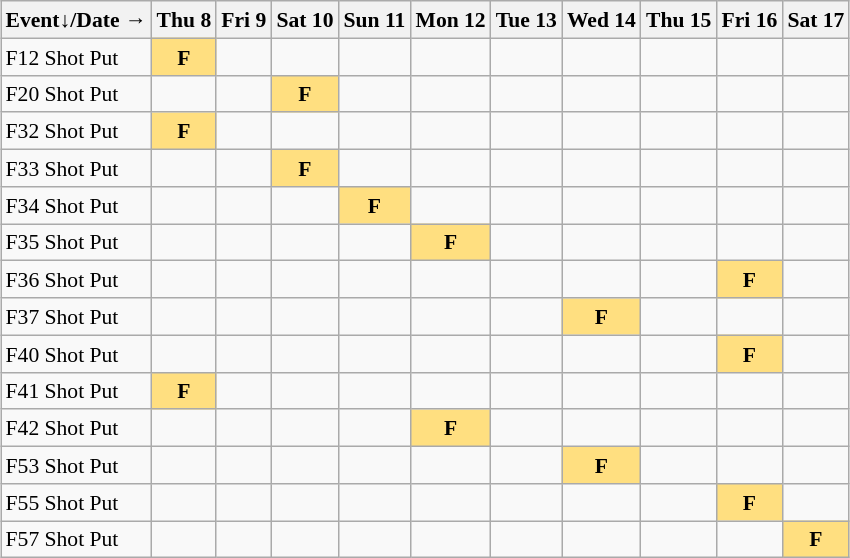<table class="wikitable" style="margin:0.5em auto; font-size:90%; line-height:1.25em;">
<tr align="center">
<th>Event↓/Date →</th>
<th>Thu 8</th>
<th>Fri 9</th>
<th>Sat 10</th>
<th>Sun 11</th>
<th>Mon 12</th>
<th>Tue 13</th>
<th>Wed 14</th>
<th>Thu 15</th>
<th>Fri 16</th>
<th>Sat 17</th>
</tr>
<tr align="center">
<td align="left">F12 Shot Put</td>
<td bgcolor="#FFDF80"><strong>F</strong></td>
<td></td>
<td></td>
<td></td>
<td></td>
<td></td>
<td></td>
<td></td>
<td></td>
<td></td>
</tr>
<tr align="center">
<td align="left">F20 Shot Put</td>
<td></td>
<td></td>
<td bgcolor="#FFDF80"><strong>F</strong></td>
<td></td>
<td></td>
<td></td>
<td></td>
<td></td>
<td></td>
<td></td>
</tr>
<tr align="center">
<td align="left">F32 Shot Put</td>
<td bgcolor="#FFDF80"><strong>F</strong></td>
<td></td>
<td></td>
<td></td>
<td></td>
<td></td>
<td></td>
<td></td>
<td></td>
<td></td>
</tr>
<tr align="center">
<td align="left">F33 Shot Put</td>
<td></td>
<td></td>
<td bgcolor="#FFDF80"><strong>F</strong></td>
<td></td>
<td></td>
<td></td>
<td></td>
<td></td>
<td></td>
<td></td>
</tr>
<tr align="center">
<td align="left">F34 Shot Put</td>
<td></td>
<td></td>
<td></td>
<td bgcolor="#FFDF80"><strong>F</strong></td>
<td></td>
<td></td>
<td></td>
<td></td>
<td></td>
<td></td>
</tr>
<tr align="center">
<td align="left">F35 Shot Put</td>
<td></td>
<td></td>
<td></td>
<td></td>
<td bgcolor="#FFDF80"><strong>F</strong></td>
<td></td>
<td></td>
<td></td>
<td></td>
<td></td>
</tr>
<tr align="center">
<td align="left">F36 Shot Put</td>
<td></td>
<td></td>
<td></td>
<td></td>
<td></td>
<td></td>
<td></td>
<td></td>
<td bgcolor="#FFDF80"><strong>F</strong></td>
<td></td>
</tr>
<tr align="center">
<td align="left">F37 Shot Put</td>
<td></td>
<td></td>
<td></td>
<td></td>
<td></td>
<td></td>
<td bgcolor="#FFDF80"><strong>F</strong></td>
<td></td>
<td></td>
<td></td>
</tr>
<tr align="center">
<td align="left">F40 Shot Put</td>
<td></td>
<td></td>
<td></td>
<td></td>
<td></td>
<td></td>
<td></td>
<td></td>
<td bgcolor="#FFDF80"><strong>F</strong></td>
<td></td>
</tr>
<tr align="center">
<td align="left">F41 Shot Put</td>
<td bgcolor="#FFDF80"><strong>F</strong></td>
<td></td>
<td></td>
<td></td>
<td></td>
<td></td>
<td></td>
<td></td>
<td></td>
<td></td>
</tr>
<tr align="center">
<td align="left">F42 Shot Put</td>
<td></td>
<td></td>
<td></td>
<td></td>
<td bgcolor="#FFDF80"><strong>F</strong></td>
<td></td>
<td></td>
<td></td>
<td></td>
<td></td>
</tr>
<tr align="center">
<td align="left">F53 Shot Put</td>
<td></td>
<td></td>
<td></td>
<td></td>
<td></td>
<td></td>
<td bgcolor="#FFDF80"><strong>F</strong></td>
<td></td>
<td></td>
<td></td>
</tr>
<tr align="center">
<td align="left">F55 Shot Put</td>
<td></td>
<td></td>
<td></td>
<td></td>
<td></td>
<td></td>
<td></td>
<td></td>
<td bgcolor="#FFDF80"><strong>F</strong></td>
<td></td>
</tr>
<tr align="center">
<td align="left">F57 Shot Put</td>
<td></td>
<td></td>
<td></td>
<td></td>
<td></td>
<td></td>
<td></td>
<td></td>
<td></td>
<td bgcolor="#FFDF80"><strong>F</strong></td>
</tr>
</table>
